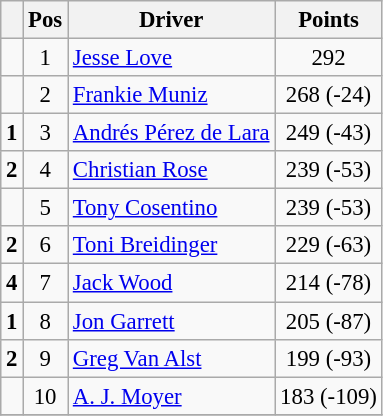<table class="wikitable" style="font-size: 95%;">
<tr>
<th></th>
<th>Pos</th>
<th>Driver</th>
<th>Points</th>
</tr>
<tr>
<td align="left"></td>
<td style="text-align:center;">1</td>
<td><a href='#'>Jesse Love</a></td>
<td style="text-align:center;">292</td>
</tr>
<tr>
<td align="left"></td>
<td style="text-align:center;">2</td>
<td><a href='#'>Frankie Muniz</a></td>
<td style="text-align:center;">268 (-24)</td>
</tr>
<tr>
<td align="left"> <strong>1</strong></td>
<td style="text-align:center;">3</td>
<td><a href='#'>Andrés Pérez de Lara</a></td>
<td style="text-align:center;">249 (-43)</td>
</tr>
<tr>
<td align="left"> <strong>2</strong></td>
<td style="text-align:center;">4</td>
<td><a href='#'>Christian Rose</a></td>
<td style="text-align:center;">239 (-53)</td>
</tr>
<tr>
<td align="left"></td>
<td style="text-align:center;">5</td>
<td><a href='#'>Tony Cosentino</a></td>
<td style="text-align:center;">239 (-53)</td>
</tr>
<tr>
<td align="left"> <strong>2</strong></td>
<td style="text-align:center;">6</td>
<td><a href='#'>Toni Breidinger</a></td>
<td style="text-align:center;">229 (-63)</td>
</tr>
<tr>
<td align="left"> <strong>4</strong></td>
<td style="text-align:center;">7</td>
<td><a href='#'>Jack Wood</a></td>
<td style="text-align:center;">214 (-78)</td>
</tr>
<tr>
<td align="left"> <strong>1</strong></td>
<td style="text-align:center;">8</td>
<td><a href='#'>Jon Garrett</a></td>
<td style="text-align:center;">205 (-87)</td>
</tr>
<tr>
<td align="left"> <strong>2</strong></td>
<td style="text-align:center;">9</td>
<td><a href='#'>Greg Van Alst</a></td>
<td style="text-align:center;">199 (-93)</td>
</tr>
<tr>
<td align="left"></td>
<td style="text-align:center;">10</td>
<td><a href='#'>A. J. Moyer</a></td>
<td style="text-align:center;">183 (-109)</td>
</tr>
<tr class="sortbottom">
</tr>
</table>
